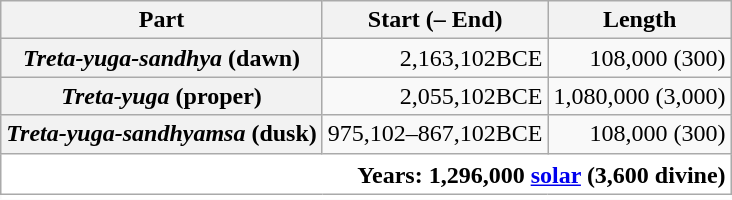<table class="wikitable plainrowheaders" style="border-width:0; text-align:right;">
<tr>
<th scope="col">Part</th>
<th scope="col">Start (– End)</th>
<th scope="col">Length</th>
</tr>
<tr>
<th scope="row"><em>Treta-yuga-sandhya</em> (dawn)</th>
<td>2,163,102BCE</td>
<td class="nowrap">108,000 (300)</td>
</tr>
<tr>
<th scope="row"><em>Treta-yuga</em> (proper)</th>
<td>2,055,102BCE</td>
<td class="nowrap">1,080,000 (3,000)</td>
</tr>
<tr>
<th scope="row"><em>Treta-yuga-sandhyamsa</em> (dusk)</th>
<td>975,102–867,102BCE</td>
<td class="nowrap">108,000 (300)</td>
</tr>
<tr>
<td colspan="3" style="background-color:#ffffff; font-weight:bold; padding-top:5px;">Years: 1,296,000 <a href='#'>solar</a> (3,600 divine)</td>
</tr>
<tr>
<td colspan="2" style="background-color:#ffffff; border-width:1px 0px 0px 0px; font-size:80%; padding-top:0; text-align:left;"></td>
<td style="background-color:#ffffff; border-width:1px 0px 0px 0px; padding-top:0;"></td>
</tr>
</table>
